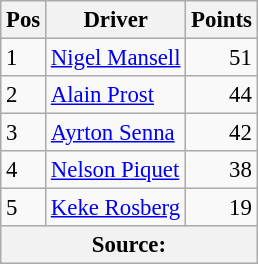<table class="wikitable" style="font-size: 95%;">
<tr>
<th>Pos</th>
<th>Driver</th>
<th>Points</th>
</tr>
<tr>
<td>1</td>
<td> <a href='#'>Nigel Mansell</a></td>
<td align="right">51</td>
</tr>
<tr>
<td>2</td>
<td> <a href='#'>Alain Prost</a></td>
<td align="right">44</td>
</tr>
<tr>
<td>3</td>
<td> <a href='#'>Ayrton Senna</a></td>
<td align="right">42</td>
</tr>
<tr>
<td>4</td>
<td> <a href='#'>Nelson Piquet</a></td>
<td align="right">38</td>
</tr>
<tr>
<td>5</td>
<td> <a href='#'>Keke Rosberg</a></td>
<td align="right">19</td>
</tr>
<tr>
<th colspan=4>Source: </th>
</tr>
</table>
